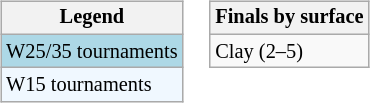<table>
<tr valign=top>
<td><br><table class="wikitable" style=font-size:85%>
<tr>
<th>Legend</th>
</tr>
<tr style="background:lightblue;">
<td>W25/35 tournaments</td>
</tr>
<tr style="background:#f0f8ff;">
<td>W15 tournaments</td>
</tr>
</table>
</td>
<td><br><table class="wikitable" style=font-size:85%;>
<tr>
<th>Finals by surface</th>
</tr>
<tr>
<td>Clay (2–5)</td>
</tr>
</table>
</td>
</tr>
</table>
